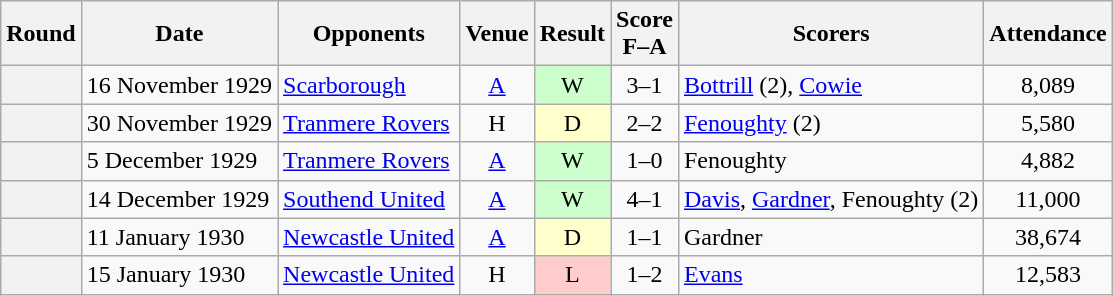<table class="wikitable plainrowheaders sortable" style=text-align:center>
<tr>
<th scope=col>Round</th>
<th scope=col>Date</th>
<th scope=col>Opponents</th>
<th scope=col>Venue</th>
<th scope=col>Result</th>
<th scope=col>Score<br>F–A</th>
<th scope=col class=unsortable>Scorers</th>
<th scope=col>Attendance</th>
</tr>
<tr>
<th scope=row></th>
<td align=left>16 November 1929</td>
<td align=left><a href='#'>Scarborough</a></td>
<td><a href='#'>A</a></td>
<td style=background-color:#CCFFCC>W</td>
<td>3–1</td>
<td align=left><a href='#'>Bottrill</a> (2), <a href='#'>Cowie</a></td>
<td>8,089</td>
</tr>
<tr>
<th scope=row></th>
<td align=left>30 November 1929</td>
<td align=left><a href='#'>Tranmere Rovers</a></td>
<td>H</td>
<td style=background-color:#FFFFCC>D</td>
<td>2–2</td>
<td align=left><a href='#'>Fenoughty</a> (2)</td>
<td>5,580</td>
</tr>
<tr>
<th scope=row></th>
<td align=left>5 December 1929</td>
<td align=left><a href='#'>Tranmere Rovers</a></td>
<td><a href='#'>A</a></td>
<td style=background-color:#CCFFCC>W</td>
<td>1–0</td>
<td align=left>Fenoughty</td>
<td>4,882</td>
</tr>
<tr>
<th scope=row></th>
<td align=left>14 December 1929</td>
<td align=left><a href='#'>Southend United</a></td>
<td><a href='#'>A</a></td>
<td style=background-color:#CCFFCC>W</td>
<td>4–1</td>
<td align=left><a href='#'>Davis</a>, <a href='#'>Gardner</a>, Fenoughty (2)</td>
<td>11,000</td>
</tr>
<tr>
<th scope=row></th>
<td align=left>11 January 1930</td>
<td align=left><a href='#'>Newcastle United</a></td>
<td><a href='#'>A</a></td>
<td style=background-color:#FFFFCC>D</td>
<td>1–1</td>
<td align=left>Gardner</td>
<td>38,674</td>
</tr>
<tr>
<th scope=row></th>
<td align=left>15 January 1930</td>
<td align=left><a href='#'>Newcastle United</a></td>
<td>H</td>
<td style=background-color:#FFCCCC>L</td>
<td>1–2</td>
<td align=left><a href='#'>Evans</a></td>
<td>12,583</td>
</tr>
</table>
